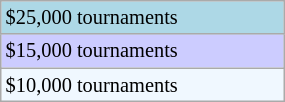<table class="wikitable" style="font-size:85%;" width=15%>
<tr style="background:lightblue;">
<td>$25,000 tournaments</td>
</tr>
<tr style="background:#ccccff;">
<td>$15,000 tournaments</td>
</tr>
<tr style="background:#f0f8ff;">
<td>$10,000 tournaments</td>
</tr>
</table>
